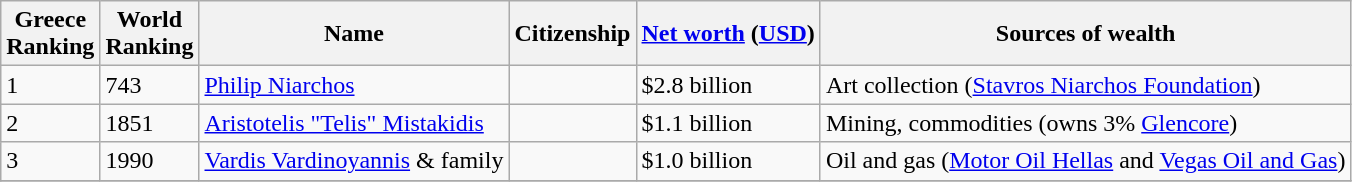<table class="wikitable">
<tr>
<th>Greece <br> Ranking</th>
<th>World <br> Ranking</th>
<th>Name</th>
<th>Citizenship</th>
<th><a href='#'>Net worth</a> (<a href='#'>USD</a>)</th>
<th>Sources of wealth</th>
</tr>
<tr>
<td>1</td>
<td>743</td>
<td><a href='#'>Philip Niarchos</a></td>
<td> <br> </td>
<td>$2.8 billion</td>
<td>Art collection (<a href='#'>Stavros Niarchos Foundation</a>)</td>
</tr>
<tr>
<td>2</td>
<td>1851</td>
<td><a href='#'>Aristotelis "Telis" Mistakidis</a></td>
<td> <br> </td>
<td>$1.1 billion</td>
<td>Mining, commodities (owns 3% <a href='#'>Glencore</a>)</td>
</tr>
<tr>
<td>3</td>
<td>1990</td>
<td><a href='#'>Vardis Vardinoyannis</a> & family</td>
<td></td>
<td>$1.0 billion</td>
<td>Oil and gas (<a href='#'>Motor Oil Hellas</a> and <a href='#'>Vegas Oil and Gas</a>)</td>
</tr>
<tr>
</tr>
</table>
